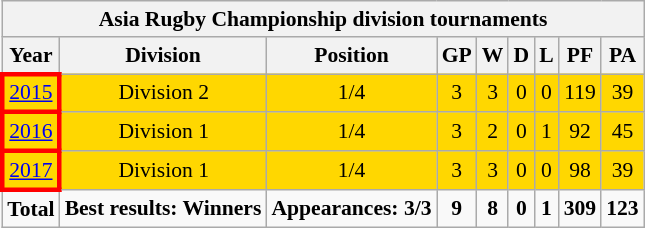<table class="wikitable" style="text-align: center;font-size:90%;">
<tr>
<th colspan=9>Asia Rugby Championship division tournaments</th>
</tr>
<tr>
<th>Year</th>
<th>Division</th>
<th>Position</th>
<th>GP</th>
<th>W</th>
<th>D</th>
<th>L</th>
<th>PF</th>
<th>PA</th>
</tr>
<tr style="background:Gold;">
<td style="border: 3px solid red"> <a href='#'>2015</a></td>
<td>Division 2</td>
<td>1/4</td>
<td>3</td>
<td>3</td>
<td>0</td>
<td>0</td>
<td>119</td>
<td>39</td>
</tr>
<tr style="background:Gold;">
<td style="border: 3px solid red"> <a href='#'>2016</a></td>
<td>Division 1</td>
<td>1/4</td>
<td>3</td>
<td>2</td>
<td>0</td>
<td>1</td>
<td>92</td>
<td>45</td>
</tr>
<tr style="background:Gold;">
<td style="border: 3px solid red"> <a href='#'>2017</a></td>
<td>Division 1</td>
<td>1/4</td>
<td>3</td>
<td>3</td>
<td>0</td>
<td>0</td>
<td>98</td>
<td>39</td>
</tr>
<tr>
<td><strong>Total</strong></td>
<td><strong>Best results: Winners</strong></td>
<td><strong>Appearances: 3/3</strong></td>
<td><strong>9</strong></td>
<td><strong>8</strong></td>
<td><strong>0</strong></td>
<td><strong>1</strong></td>
<td><strong>309</strong></td>
<td><strong>123</strong></td>
</tr>
</table>
